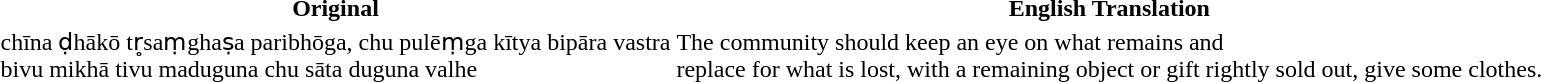<table>
<tr>
<th>Original</th>
<th>English Translation</th>
</tr>
<tr>
<td>chīna ḍhākō tr̥saṃghaṣa paribhōga, chu pulēṃga kītya bipāra vastra<br>bivu mikhā tivu maduguna chu sāta duguna valhe</td>
<td>The community should keep an eye on what remains and<br>replace for what is lost, with a remaining object or gift rightly
sold out, give some clothes.</td>
</tr>
</table>
